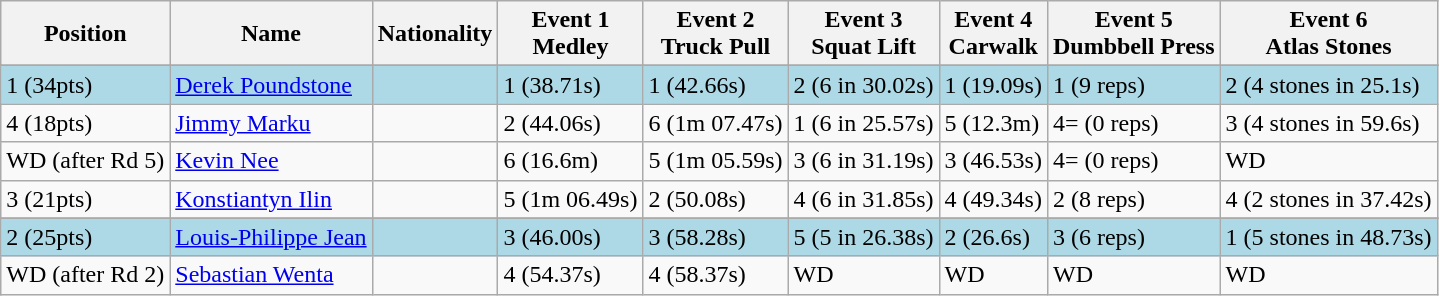<table class="sortable wikitable" align="center">
<tr>
<th>Position</th>
<th>Name</th>
<th>Nationality</th>
<th>Event 1<br>Medley</th>
<th>Event 2<br>Truck Pull</th>
<th>Event 3<br>Squat Lift</th>
<th>Event 4<br>Carwalk</th>
<th>Event 5<br>Dumbbell Press</th>
<th>Event 6<br>Atlas Stones</th>
</tr>
<tr>
</tr>
<tr style="background:lightblue;">
<td>1 (34pts)</td>
<td><a href='#'>Derek Poundstone</a></td>
<td></td>
<td>1 (38.71s)</td>
<td>1 (42.66s)</td>
<td>2 (6 in 30.02s)</td>
<td>1 (19.09s)</td>
<td>1 (9 reps)</td>
<td>2 (4 stones in 25.1s)</td>
</tr>
<tr>
<td>4 (18pts)</td>
<td><a href='#'>Jimmy Marku</a></td>
<td></td>
<td>2 (44.06s)</td>
<td>6 (1m 07.47s)</td>
<td>1 (6 in 25.57s)</td>
<td>5 (12.3m)</td>
<td>4= (0 reps)</td>
<td>3 (4 stones in 59.6s)</td>
</tr>
<tr>
<td>WD (after Rd 5)</td>
<td><a href='#'>Kevin Nee</a></td>
<td></td>
<td>6 (16.6m)</td>
<td>5 (1m 05.59s)</td>
<td>3 (6 in 31.19s)</td>
<td>3 (46.53s)</td>
<td>4= (0 reps)</td>
<td>WD</td>
</tr>
<tr>
<td>3 (21pts)</td>
<td><a href='#'>Konstiantyn Ilin</a></td>
<td></td>
<td>5 (1m 06.49s)</td>
<td>2 (50.08s)</td>
<td>4 (6 in 31.85s)</td>
<td>4 (49.34s)</td>
<td>2 (8 reps)</td>
<td>4 (2 stones in 37.42s)</td>
</tr>
<tr>
</tr>
<tr style="background:lightblue;">
<td>2 (25pts)</td>
<td><a href='#'>Louis-Philippe Jean</a></td>
<td></td>
<td>3 (46.00s)</td>
<td>3 (58.28s)</td>
<td>5 (5 in 26.38s)</td>
<td>2 (26.6s)</td>
<td>3 (6 reps)</td>
<td>1 (5 stones in 48.73s)</td>
</tr>
<tr>
<td>WD (after Rd 2)</td>
<td><a href='#'>Sebastian Wenta</a></td>
<td></td>
<td>4 (54.37s)</td>
<td>4 (58.37s)</td>
<td>WD</td>
<td>WD</td>
<td>WD</td>
<td>WD</td>
</tr>
</table>
